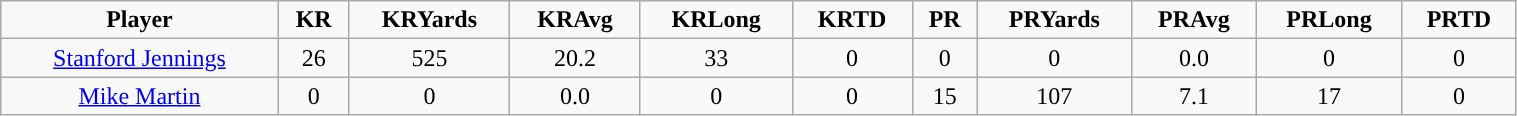<table class="wikitable" width="80%">
<tr align="center">
<td><strong>Player</strong></td>
<td><strong>KR</strong></td>
<td><strong>KRYards</strong></td>
<td><strong>KRAvg</strong></td>
<td><strong>KRLong</strong></td>
<td><strong>KRTD</strong></td>
<td><strong>PR</strong></td>
<td><strong>PRYards</strong></td>
<td><strong>PRAvg</strong></td>
<td><strong>PRLong</strong></td>
<td><strong>PRTD</strong></td>
</tr>
<tr align="center" bgcolor="">
<td><a href='#'>Stanford Jennings</a></td>
<td>26</td>
<td>525</td>
<td>20.2</td>
<td>33</td>
<td>0</td>
<td>0</td>
<td>0</td>
<td>0.0</td>
<td>0</td>
<td>0</td>
</tr>
<tr align="center" bgcolor="">
<td><a href='#'>Mike Martin</a></td>
<td>0</td>
<td>0</td>
<td>0.0</td>
<td>0</td>
<td>0</td>
<td>15</td>
<td>107</td>
<td>7.1</td>
<td>17</td>
<td>0</td>
</tr>
</table>
